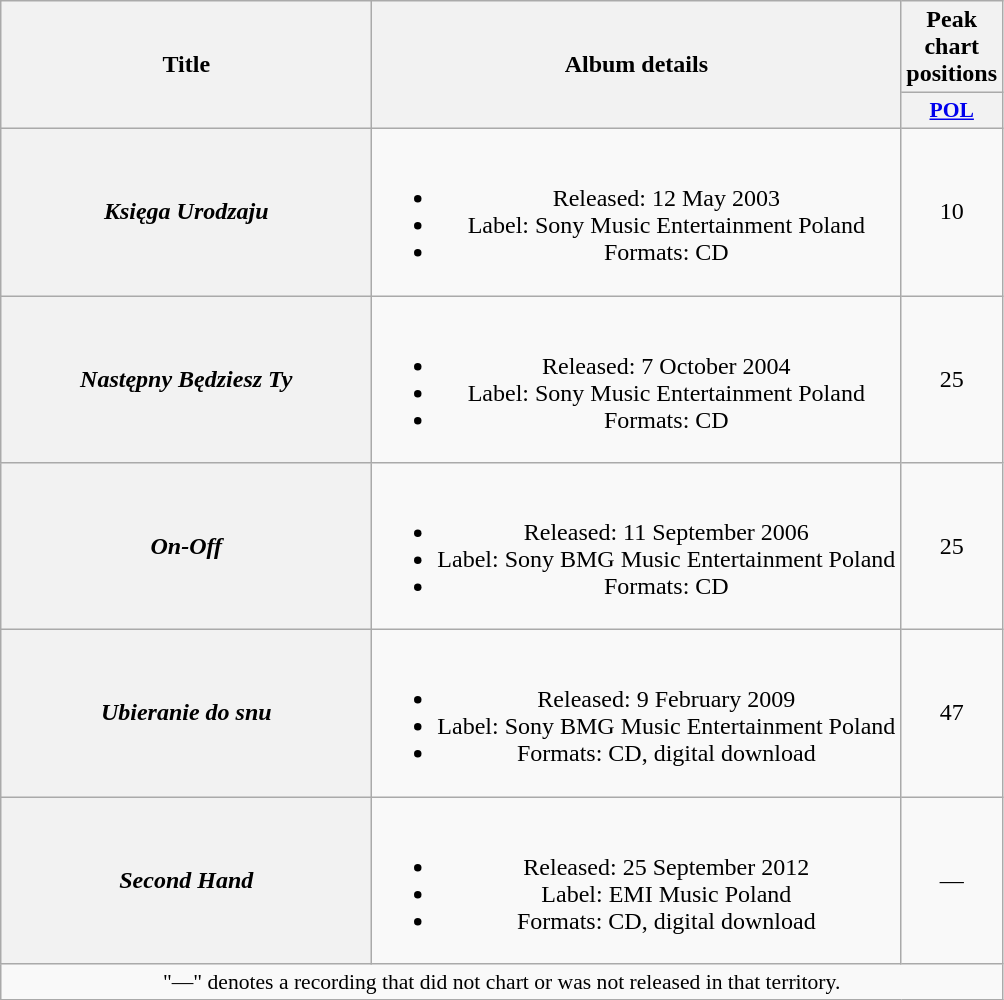<table class="wikitable plainrowheaders" style="text-align:center;">
<tr>
<th scope="col" rowspan="2" style="width:15em;">Title</th>
<th scope="col" rowspan="2">Album details</th>
<th scope="col" colspan="1">Peak chart positions</th>
</tr>
<tr>
<th scope="col" style="width:3em;font-size:90%;"><a href='#'>POL</a><br></th>
</tr>
<tr>
<th scope="row"><em>Księga Urodzaju</em></th>
<td><br><ul><li>Released: 12 May 2003</li><li>Label: Sony Music Entertainment Poland</li><li>Formats: CD</li></ul></td>
<td>10</td>
</tr>
<tr>
<th scope="row"><em>Następny Będziesz Ty</em></th>
<td><br><ul><li>Released: 7 October 2004</li><li>Label: Sony Music Entertainment Poland</li><li>Formats: CD</li></ul></td>
<td>25</td>
</tr>
<tr>
<th scope="row"><em>On-Off</em></th>
<td><br><ul><li>Released: 11 September 2006</li><li>Label: Sony BMG Music Entertainment Poland</li><li>Formats: CD</li></ul></td>
<td>25</td>
</tr>
<tr>
<th scope="row"><em>Ubieranie do snu</em></th>
<td><br><ul><li>Released: 9 February 2009</li><li>Label: Sony BMG Music Entertainment Poland</li><li>Formats: CD, digital download</li></ul></td>
<td>47</td>
</tr>
<tr>
<th scope="row"><em>Second Hand</em></th>
<td><br><ul><li>Released: 25 September 2012</li><li>Label: EMI Music Poland</li><li>Formats: CD, digital download</li></ul></td>
<td>—</td>
</tr>
<tr>
<td colspan="10" style="font-size:90%">"—" denotes a recording that did not chart or was not released in that territory.</td>
</tr>
</table>
